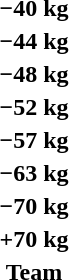<table>
<tr>
<th rowspan=2>−40 kg</th>
<td rowspan=2></td>
<td rowspan=2></td>
<td></td>
</tr>
<tr>
<td></td>
</tr>
<tr>
<th rowspan=2>−44 kg</th>
<td rowspan=2></td>
<td rowspan=2></td>
<td></td>
</tr>
<tr>
<td></td>
</tr>
<tr>
<th rowspan=2>−48 kg</th>
<td rowspan=2></td>
<td rowspan=2></td>
<td></td>
</tr>
<tr>
<td></td>
</tr>
<tr>
<th rowspan=2>−52 kg</th>
<td rowspan=2></td>
<td rowspan=2></td>
<td></td>
</tr>
<tr>
<td></td>
</tr>
<tr>
<th rowspan=2>−57 kg</th>
<td rowspan=2></td>
<td rowspan=2></td>
<td></td>
</tr>
<tr>
<td></td>
</tr>
<tr>
<th rowspan=2>−63 kg</th>
<td rowspan=2></td>
<td rowspan=2></td>
<td></td>
</tr>
<tr>
<td></td>
</tr>
<tr>
<th rowspan=2>−70 kg</th>
<td rowspan=2></td>
<td rowspan=2></td>
<td></td>
</tr>
<tr>
<td></td>
</tr>
<tr>
<th rowspan=2>+70 kg</th>
<td rowspan=2></td>
<td rowspan=2></td>
<td></td>
</tr>
<tr>
<td></td>
</tr>
<tr>
<th rowspan=2>Team</th>
<td rowspan=2></td>
<td rowspan=2></td>
<td></td>
</tr>
<tr>
<td></td>
</tr>
</table>
